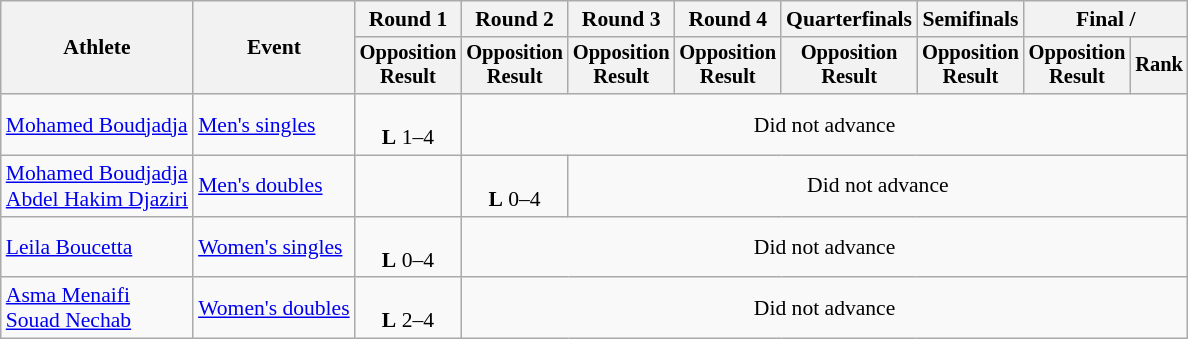<table class="wikitable" style="font-size:90%">
<tr>
<th rowspan="2">Athlete</th>
<th rowspan="2">Event</th>
<th>Round 1</th>
<th>Round 2</th>
<th>Round 3</th>
<th>Round 4</th>
<th>Quarterfinals</th>
<th>Semifinals</th>
<th colspan=2>Final / </th>
</tr>
<tr style="font-size:95%">
<th>Opposition<br>Result</th>
<th>Opposition<br>Result</th>
<th>Opposition<br>Result</th>
<th>Opposition<br>Result</th>
<th>Opposition<br>Result</th>
<th>Opposition<br>Result</th>
<th>Opposition<br>Result</th>
<th>Rank</th>
</tr>
<tr align=center>
<td align=left><a href='#'>Mohamed Boudjadja</a></td>
<td align=left><a href='#'>Men's singles</a></td>
<td><br><strong>L</strong> 1–4</td>
<td colspan=7>Did not advance</td>
</tr>
<tr align=center>
<td align=left><a href='#'>Mohamed Boudjadja</a><br><a href='#'>Abdel Hakim Djaziri</a></td>
<td align=left><a href='#'>Men's doubles</a></td>
<td></td>
<td><br><strong>L</strong> 0–4</td>
<td colspan=6>Did not advance</td>
</tr>
<tr align=center>
<td align=left><a href='#'>Leila Boucetta</a></td>
<td align=left><a href='#'>Women's singles</a></td>
<td><br><strong>L</strong> 0–4</td>
<td colspan=7>Did not advance</td>
</tr>
<tr align=center>
<td align=left><a href='#'>Asma Menaifi</a><br><a href='#'>Souad Nechab</a></td>
<td align=left><a href='#'>Women's doubles</a></td>
<td><br><strong>L</strong> 2–4</td>
<td colspan=7>Did not advance</td>
</tr>
</table>
